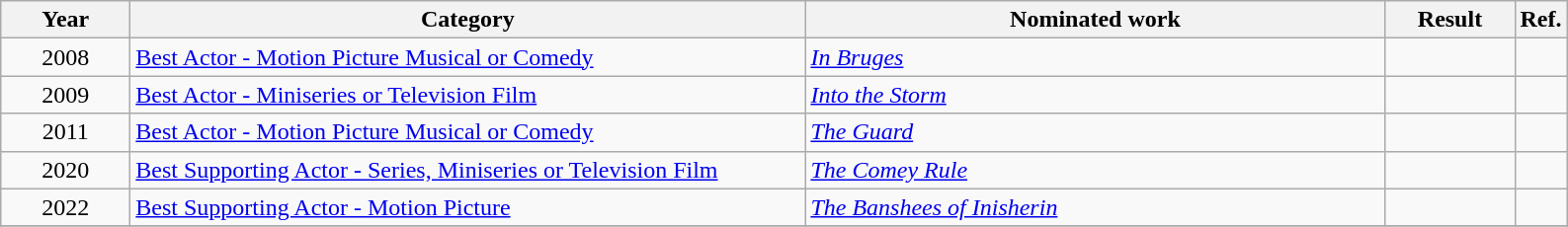<table class=wikitable>
<tr>
<th scope="col" style="width:5em;">Year</th>
<th scope="col" style="width:28em;">Category</th>
<th scope="col" style="width:24em;">Nominated work</th>
<th scope="col" style="width:5em;">Result</th>
<th>Ref.</th>
</tr>
<tr>
<td style="text-align:center;">2008</td>
<td><a href='#'>Best Actor - Motion Picture Musical or Comedy</a></td>
<td><em><a href='#'>In Bruges</a></em></td>
<td></td>
<td></td>
</tr>
<tr>
<td style="text-align:center;">2009</td>
<td><a href='#'>Best Actor - Miniseries or Television Film</a></td>
<td><em><a href='#'>Into the Storm</a></em></td>
<td></td>
<td></td>
</tr>
<tr>
<td style="text-align:center;">2011</td>
<td><a href='#'>Best Actor - Motion Picture Musical or Comedy</a></td>
<td><em><a href='#'>The Guard</a></em></td>
<td></td>
<td></td>
</tr>
<tr>
<td style="text-align:center;">2020</td>
<td><a href='#'>Best Supporting Actor - Series, Miniseries or Television Film</a></td>
<td><em><a href='#'>The Comey Rule</a></em></td>
<td></td>
<td></td>
</tr>
<tr>
<td style="text-align:center;">2022</td>
<td><a href='#'>Best Supporting Actor - Motion Picture</a></td>
<td><em><a href='#'>The Banshees of Inisherin</a></em></td>
<td></td>
<td></td>
</tr>
<tr>
</tr>
</table>
